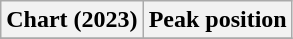<table class="wikitable sortable plainrowheaders" style="text-align:center">
<tr>
<th scope="col">Chart (2023)</th>
<th scope="col">Peak position</th>
</tr>
<tr>
</tr>
</table>
